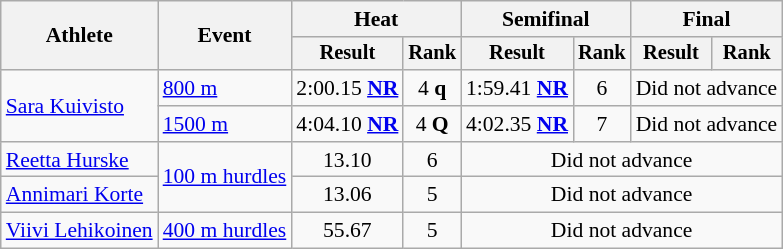<table class="wikitable" style="font-size:90%">
<tr>
<th rowspan="2">Athlete</th>
<th rowspan="2">Event</th>
<th colspan="2">Heat</th>
<th colspan="2">Semifinal</th>
<th colspan="2">Final</th>
</tr>
<tr style="font-size:95%">
<th>Result</th>
<th>Rank</th>
<th>Result</th>
<th>Rank</th>
<th>Result</th>
<th>Rank</th>
</tr>
<tr align=center>
<td rowspan="2" align=left><a href='#'>Sara Kuivisto</a></td>
<td align="left"><a href='#'>800 m</a></td>
<td>2:00.15 <strong><a href='#'>NR</a></strong></td>
<td>4 <strong>q</strong></td>
<td>1:59.41 <strong><a href='#'>NR</a></strong></td>
<td>6</td>
<td colspan="2">Did not advance</td>
</tr>
<tr align=center>
<td align="left"><a href='#'>1500 m</a></td>
<td>4:04.10 <strong><a href='#'>NR</a></strong></td>
<td>4 <strong>Q</strong></td>
<td>4:02.35 <strong><a href='#'>NR</a></strong></td>
<td>7</td>
<td colspan="2">Did not advance</td>
</tr>
<tr align=center>
<td align=left><a href='#'>Reetta Hurske</a></td>
<td rowspan="2" align="left"><a href='#'>100 m hurdles</a></td>
<td>13.10</td>
<td>6</td>
<td colspan="4">Did not advance</td>
</tr>
<tr align=center>
<td align=left><a href='#'>Annimari Korte</a></td>
<td>13.06</td>
<td>5</td>
<td colspan="4">Did not advance</td>
</tr>
<tr align=center>
<td align=left><a href='#'>Viivi Lehikoinen</a></td>
<td align=left><a href='#'>400 m hurdles</a></td>
<td>55.67</td>
<td>5</td>
<td colspan="4">Did not advance</td>
</tr>
</table>
